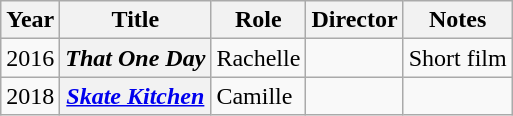<table class="wikitable plainrowheaders sortable">
<tr>
<th scope="col">Year</th>
<th scope="col">Title</th>
<th scope="col">Role</th>
<th scope="col">Director</th>
<th scope="col" class="unsortable">Notes</th>
</tr>
<tr>
<td>2016</td>
<th scope="row"><em>That One Day</em></th>
<td>Rachelle</td>
<td></td>
<td>Short film</td>
</tr>
<tr>
<td>2018</td>
<th scope="row"><em><a href='#'>Skate Kitchen</a></em></th>
<td>Camille</td>
<td></td>
<td></td>
</tr>
</table>
